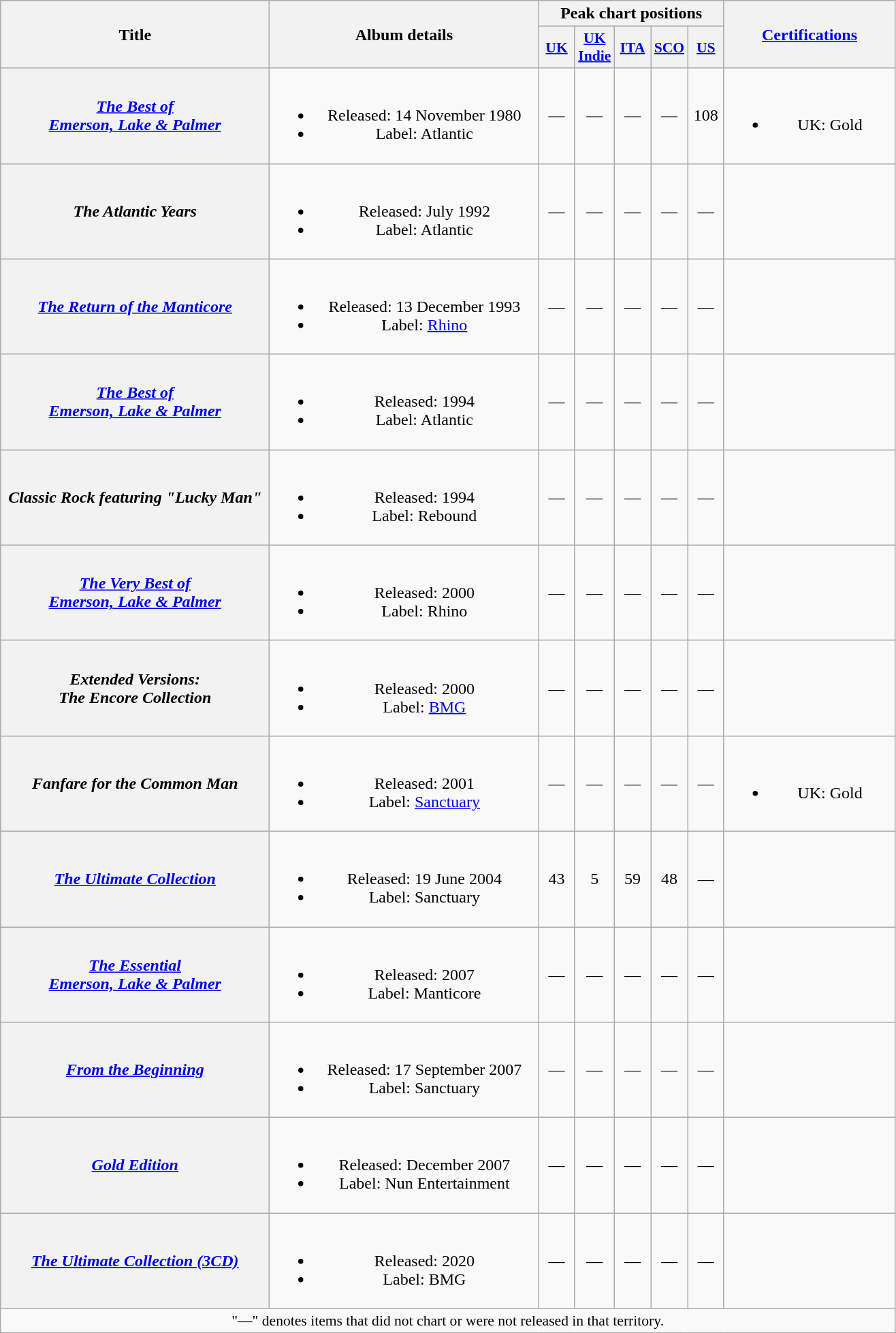<table class="wikitable plainrowheaders" style="text-align:center;">
<tr>
<th scope="col" rowspan="2" style="width:16em;">Title</th>
<th scope="col" rowspan="2" style="width:16em;">Album details</th>
<th scope="col" colspan="5">Peak chart positions</th>
<th rowspan="2" style="width:10em;"><a href='#'>Certifications</a></th>
</tr>
<tr>
<th style="width:2em;font-size:90%;"><a href='#'>UK</a><br></th>
<th style="width:2em;font-size:90%;"><a href='#'>UK<br>Indie</a><br></th>
<th style="width:2em;font-size:90%;"><a href='#'>ITA</a><br></th>
<th style="width:2em;font-size:90%;"><a href='#'>SCO</a><br></th>
<th style="width:2em;font-size:90%;"><a href='#'>US</a><br></th>
</tr>
<tr>
<th scope="row"><em><a href='#'>The Best of<br>Emerson, Lake & Palmer</a></em></th>
<td><br><ul><li>Released: 14 November 1980</li><li>Label: Atlantic</li></ul></td>
<td>—</td>
<td>—</td>
<td>—</td>
<td>—</td>
<td>108</td>
<td><br><ul><li>UK: Gold</li></ul></td>
</tr>
<tr>
<th scope="row"><em>The Atlantic Years</em></th>
<td><br><ul><li>Released: July 1992</li><li>Label: Atlantic</li></ul></td>
<td>—</td>
<td>—</td>
<td>—</td>
<td>—</td>
<td>—</td>
<td></td>
</tr>
<tr>
<th scope="row"><em><a href='#'>The Return of the Manticore</a></em></th>
<td><br><ul><li>Released: 13 December 1993</li><li>Label: <a href='#'>Rhino</a></li></ul></td>
<td>—</td>
<td>—</td>
<td>—</td>
<td>—</td>
<td>—</td>
<td></td>
</tr>
<tr>
<th scope="row"><em><a href='#'>The Best of<br>Emerson, Lake & Palmer</a></em></th>
<td><br><ul><li>Released: 1994</li><li>Label: Atlantic</li></ul></td>
<td>—</td>
<td>—</td>
<td>—</td>
<td>—</td>
<td>—</td>
<td></td>
</tr>
<tr>
<th scope="row"><em>Classic Rock featuring "Lucky Man"</em></th>
<td><br><ul><li>Released: 1994</li><li>Label: Rebound</li></ul></td>
<td>—</td>
<td>—</td>
<td>—</td>
<td>—</td>
<td>—</td>
<td></td>
</tr>
<tr>
<th scope="row"><em><a href='#'>The Very Best of<br>Emerson, Lake & Palmer</a></em></th>
<td><br><ul><li>Released: 2000</li><li>Label: Rhino</li></ul></td>
<td>—</td>
<td>—</td>
<td>—</td>
<td>—</td>
<td>—</td>
<td></td>
</tr>
<tr>
<th scope="row"><em>Extended Versions:<br>The Encore Collection</em></th>
<td><br><ul><li>Released: 2000</li><li>Label: <a href='#'>BMG</a></li></ul></td>
<td>—</td>
<td>—</td>
<td>—</td>
<td>—</td>
<td>—</td>
<td></td>
</tr>
<tr>
<th scope="row"><em>Fanfare for the Common Man</em></th>
<td><br><ul><li>Released: 2001</li><li>Label: <a href='#'>Sanctuary</a></li></ul></td>
<td>—</td>
<td>—</td>
<td>—</td>
<td>—</td>
<td>—</td>
<td><br><ul><li>UK: Gold</li></ul></td>
</tr>
<tr>
<th scope="row"><em><a href='#'>The Ultimate Collection</a></em></th>
<td><br><ul><li>Released: 19 June 2004</li><li>Label: Sanctuary</li></ul></td>
<td>43</td>
<td>5</td>
<td>59</td>
<td>48</td>
<td>—</td>
<td></td>
</tr>
<tr>
<th scope="row"><em><a href='#'>The Essential<br>Emerson, Lake & Palmer</a></em></th>
<td><br><ul><li>Released: 2007</li><li>Label: Manticore</li></ul></td>
<td>—</td>
<td>—</td>
<td>—</td>
<td>—</td>
<td>—</td>
<td></td>
</tr>
<tr>
<th scope="row"><em><a href='#'>From the Beginning</a></em></th>
<td><br><ul><li>Released: 17 September 2007</li><li>Label: Sanctuary</li></ul></td>
<td>—</td>
<td>—</td>
<td>—</td>
<td>—</td>
<td>—</td>
<td></td>
</tr>
<tr>
<th scope="row"><em><a href='#'>Gold Edition</a></em></th>
<td><br><ul><li>Released: December 2007</li><li>Label: Nun Entertainment</li></ul></td>
<td>—</td>
<td>—</td>
<td>—</td>
<td>—</td>
<td>—</td>
<td></td>
</tr>
<tr>
<th scope="row"><em><a href='#'>The Ultimate Collection (3CD)</a></em></th>
<td><br><ul><li>Released: 2020</li><li>Label: BMG</li></ul></td>
<td>—</td>
<td>—</td>
<td>—</td>
<td>—</td>
<td>—</td>
<td></td>
</tr>
<tr>
<td colspan="8" align="center" style="font-size:90%">"—" denotes items that did not chart or were not released in that territory.</td>
</tr>
</table>
